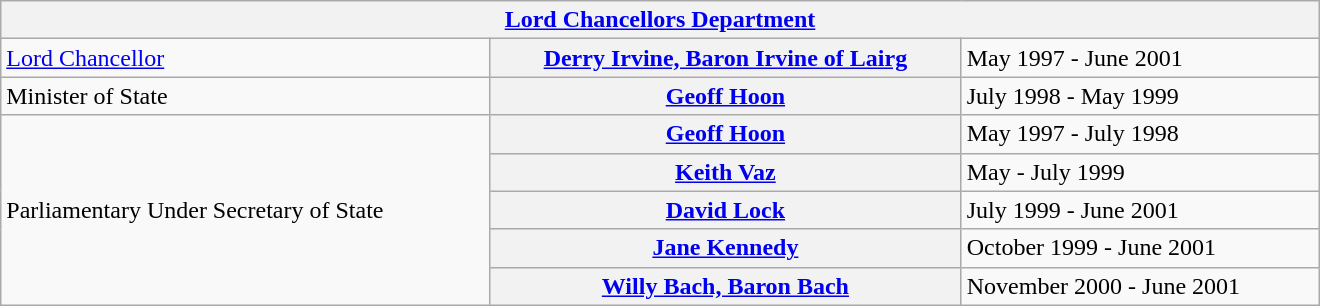<table class="wikitable plainrowheaders" width=100% style="max-width:55em;">
<tr>
<th colspan=4><a href='#'>Lord Chancellors Department</a></th>
</tr>
<tr>
<td><a href='#'>Lord Chancellor</a></td>
<th scope="row" style="font-weight:bold;"><a href='#'>Derry Irvine, Baron Irvine of Lairg</a></th>
<td>May 1997 - June 2001</td>
</tr>
<tr>
<td>Minister of State</td>
<th scope="row"><a href='#'>Geoff Hoon</a></th>
<td>July 1998 - May 1999</td>
</tr>
<tr>
<td rowspan="5">Parliamentary Under Secretary of State</td>
<th scope="row"><a href='#'>Geoff Hoon</a></th>
<td>May 1997 - July 1998</td>
</tr>
<tr>
<th scope="row"><a href='#'>Keith Vaz</a></th>
<td>May - July 1999</td>
</tr>
<tr>
<th scope="row"><a href='#'>David Lock</a></th>
<td>July 1999 - June 2001</td>
</tr>
<tr>
<th scope="row"><a href='#'>Jane Kennedy</a></th>
<td>October 1999 - June 2001</td>
</tr>
<tr>
<th scope="row"><a href='#'>Willy Bach, Baron Bach</a></th>
<td>November 2000 - June 2001</td>
</tr>
</table>
